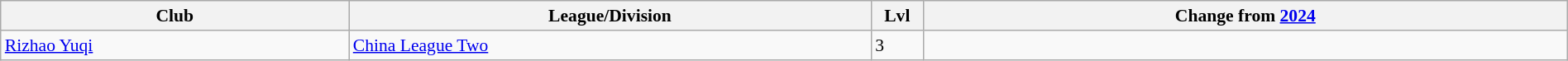<table class="wikitable sortable" width="100%" style="font-size:90%">
<tr>
<th width="20%">Club</th>
<th width="30%">League/Division</th>
<th width="3%">Lvl</th>
<th width="37%">Change from <a href='#'>2024</a></th>
</tr>
<tr>
<td><a href='#'>Rizhao Yuqi</a></td>
<td><a href='#'>China League Two</a></td>
<td>3</td>
<td></td>
</tr>
</table>
